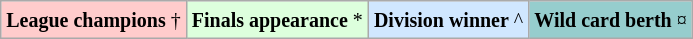<table class="wikitable" border="1">
<tr>
<td bgcolor="#FFCCCC"><small><strong>League champions</strong> †</small></td>
<td bgcolor="#ddffdd"><small><strong>Finals appearance</strong> *</small></td>
<td bgcolor="#D0E7FF"><small><strong>Division winner</strong> ^</small></td>
<td bgcolor="#96CDCD"><small><strong>Wild card berth</strong> ¤</small></td>
</tr>
</table>
